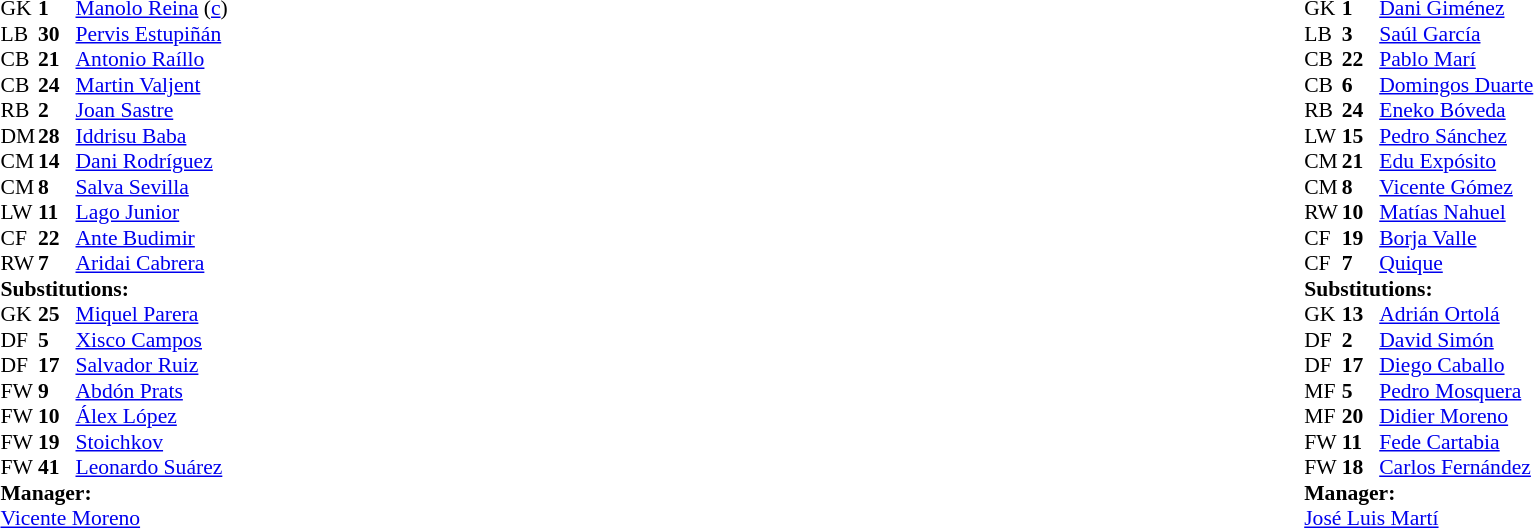<table width="100%">
<tr>
<td valign="top" width="50%"><br><table style="font-size: 90%" cellspacing="0" cellpadding="0">
<tr>
<th width="25"></th>
<th width="25"></th>
</tr>
<tr>
<td>GK</td>
<td><strong>1</strong></td>
<td> <a href='#'>Manolo Reina</a> (<a href='#'>c</a>)</td>
<td></td>
</tr>
<tr>
<td>LB</td>
<td><strong>30</strong></td>
<td> <a href='#'>Pervis Estupiñán</a></td>
</tr>
<tr>
<td>CB</td>
<td><strong>21</strong></td>
<td> <a href='#'>Antonio Raíllo</a></td>
</tr>
<tr>
<td>CB</td>
<td><strong>24</strong></td>
<td> <a href='#'>Martin Valjent</a></td>
</tr>
<tr>
<td>RB</td>
<td><strong>2</strong></td>
<td> <a href='#'>Joan Sastre</a></td>
<td></td>
<td></td>
</tr>
<tr>
<td>DM</td>
<td><strong>28</strong></td>
<td> <a href='#'>Iddrisu Baba</a></td>
</tr>
<tr>
<td>CM</td>
<td><strong>14</strong></td>
<td> <a href='#'>Dani Rodríguez</a></td>
</tr>
<tr>
<td>CM</td>
<td><strong>8</strong></td>
<td> <a href='#'>Salva Sevilla</a></td>
<td></td>
</tr>
<tr>
<td>LW</td>
<td><strong>11</strong></td>
<td> <a href='#'>Lago Junior</a></td>
</tr>
<tr>
<td>CF</td>
<td><strong>22</strong></td>
<td> <a href='#'>Ante Budimir</a></td>
<td></td>
<td></td>
</tr>
<tr>
<td>RW</td>
<td><strong>7</strong></td>
<td> <a href='#'>Aridai Cabrera</a></td>
<td></td>
<td></td>
</tr>
<tr>
<td colspan=3><strong>Substitutions:</strong></td>
</tr>
<tr>
<td>GK</td>
<td><strong>25</strong></td>
<td> <a href='#'>Miquel Parera</a></td>
</tr>
<tr>
<td>DF</td>
<td><strong>5</strong></td>
<td> <a href='#'>Xisco Campos</a></td>
<td></td>
<td></td>
</tr>
<tr>
<td>DF</td>
<td><strong>17</strong></td>
<td> <a href='#'>Salvador Ruiz</a></td>
</tr>
<tr>
<td>FW</td>
<td><strong>9</strong></td>
<td> <a href='#'>Abdón Prats</a></td>
<td></td>
<td></td>
</tr>
<tr>
<td>FW</td>
<td><strong>10</strong></td>
<td> <a href='#'>Álex López</a></td>
<td></td>
<td></td>
</tr>
<tr>
<td>FW</td>
<td><strong>19</strong></td>
<td> <a href='#'>Stoichkov</a></td>
</tr>
<tr>
<td>FW</td>
<td><strong>41</strong></td>
<td> <a href='#'>Leonardo Suárez</a></td>
</tr>
<tr>
<td colspan=3><strong>Manager:</strong></td>
</tr>
<tr>
<td colspan=3> <a href='#'>Vicente Moreno</a></td>
</tr>
</table>
</td>
<td valign="top"></td>
<td valign="top" width="50%"><br><table style="font-size: 90%" cellspacing="0" cellpadding="0" align="center">
<tr>
<th width=25></th>
<th width=25></th>
</tr>
<tr>
<td>GK</td>
<td><strong>1</strong></td>
<td> <a href='#'>Dani Giménez</a></td>
</tr>
<tr>
<td>LB</td>
<td><strong>3</strong></td>
<td> <a href='#'>Saúl García</a></td>
</tr>
<tr>
<td>CB</td>
<td><strong>22</strong></td>
<td> <a href='#'>Pablo Marí</a></td>
</tr>
<tr>
<td>CB</td>
<td><strong>6</strong></td>
<td> <a href='#'>Domingos Duarte</a></td>
<td></td>
</tr>
<tr>
<td>RB</td>
<td><strong>24</strong></td>
<td> <a href='#'>Eneko Bóveda</a></td>
<td></td>
<td></td>
</tr>
<tr>
<td>LW</td>
<td><strong>15</strong></td>
<td> <a href='#'>Pedro Sánchez</a></td>
<td></td>
</tr>
<tr>
<td>CM</td>
<td><strong>21</strong></td>
<td> <a href='#'>Edu Expósito</a></td>
</tr>
<tr>
<td>CM</td>
<td><strong>8</strong></td>
<td> <a href='#'>Vicente Gómez</a></td>
</tr>
<tr>
<td>RW</td>
<td><strong>10</strong></td>
<td> <a href='#'>Matías Nahuel</a></td>
<td></td>
<td></td>
</tr>
<tr>
<td>CF</td>
<td><strong>19</strong></td>
<td> <a href='#'>Borja Valle</a></td>
<td></td>
<td></td>
</tr>
<tr>
<td>CF</td>
<td><strong>7</strong></td>
<td> <a href='#'>Quique</a></td>
</tr>
<tr>
<td colspan=3><strong>Substitutions:</strong></td>
</tr>
<tr>
<td>GK</td>
<td><strong>13</strong></td>
<td> <a href='#'>Adrián Ortolá</a></td>
</tr>
<tr>
<td>DF</td>
<td><strong>2</strong></td>
<td> <a href='#'>David Simón</a></td>
<td></td>
</tr>
<tr>
<td>DF</td>
<td><strong>17</strong></td>
<td> <a href='#'>Diego Caballo</a></td>
<td></td>
<td></td>
</tr>
<tr>
<td>MF</td>
<td><strong>5</strong></td>
<td> <a href='#'>Pedro Mosquera</a></td>
</tr>
<tr>
<td>MF</td>
<td><strong>20</strong></td>
<td> <a href='#'>Didier Moreno</a></td>
</tr>
<tr>
<td>FW</td>
<td><strong>11</strong></td>
<td> <a href='#'>Fede Cartabia</a></td>
<td></td>
<td></td>
</tr>
<tr>
<td>FW</td>
<td><strong>18</strong></td>
<td> <a href='#'>Carlos Fernández</a></td>
<td></td>
<td></td>
</tr>
<tr>
<td colspan=3><strong>Manager:</strong></td>
</tr>
<tr>
<td colspan=3> <a href='#'>José Luis Martí</a></td>
</tr>
</table>
</td>
</tr>
</table>
